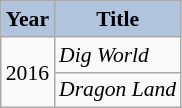<table class="wikitable" style="font-size:90%;">
<tr>
<th style="background:#B0C4DE;">Year</th>
<th style="background:#B0C4DE;">Title</th>
</tr>
<tr>
<td rowspan="2">2016</td>
<td><em>Dig World</em></td>
</tr>
<tr>
<td rowspan="2"><em>Dragon Land</em></td>
</tr>
</table>
